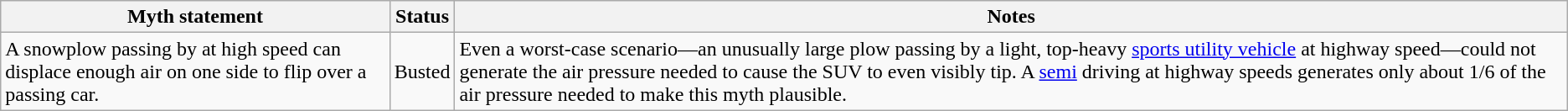<table class="wikitable plainrowheaders">
<tr>
<th>Myth statement</th>
<th>Status</th>
<th>Notes</th>
</tr>
<tr>
<td>A snowplow passing by at high speed can displace enough air on one side to flip over a passing car.</td>
<td><span>Busted</span></td>
<td>Even a worst-case scenario—an unusually large plow passing by a light, top-heavy <a href='#'>sports utility vehicle</a> at highway speed—could not generate the air pressure needed to cause the SUV to even visibly tip.  A <a href='#'>semi</a> driving at highway speeds generates only about 1/6 of the air pressure needed to make this myth plausible.</td>
</tr>
</table>
